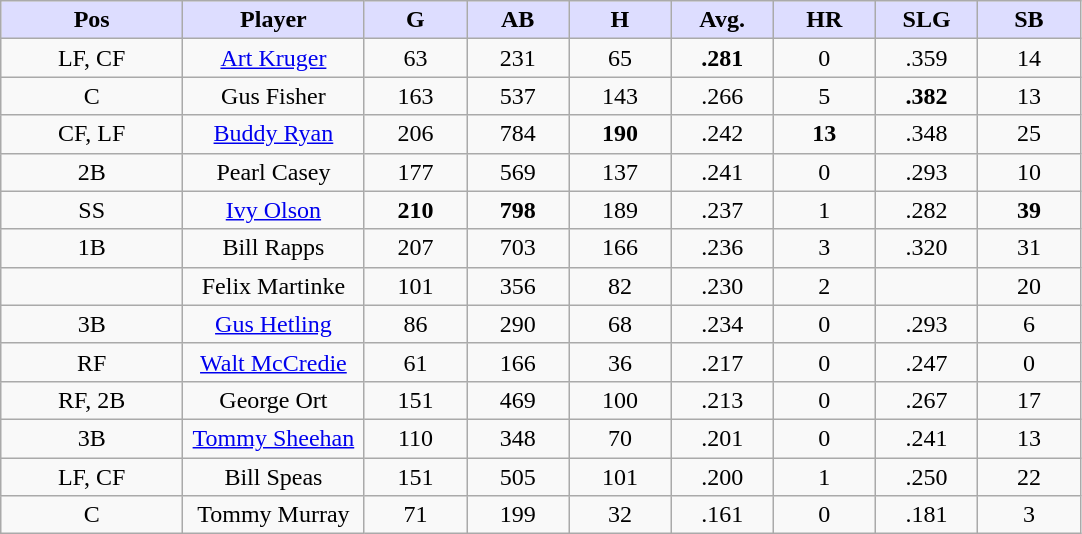<table class="wikitable sortable">
<tr>
<th style="background:#ddf; width:16%;">Pos</th>
<th style="background:#ddf; width:16%;">Player</th>
<th style="background:#ddf; width:9%;">G</th>
<th style="background:#ddf; width:9%;">AB</th>
<th style="background:#ddf; width:9%;">H</th>
<th style="background:#ddf; width:9%;">Avg.</th>
<th style="background:#ddf; width:9%;">HR</th>
<th style="background:#ddf; width:9%;">SLG</th>
<th style="background:#ddf; width:9%;">SB</th>
</tr>
<tr style="text-align:center;">
<td>LF, CF</td>
<td><a href='#'>Art Kruger</a></td>
<td>63</td>
<td>231</td>
<td>65</td>
<td><strong>.281</strong></td>
<td>0</td>
<td>.359</td>
<td>14</td>
</tr>
<tr style="text-align:center;">
<td>C</td>
<td>Gus Fisher</td>
<td>163</td>
<td>537</td>
<td>143</td>
<td>.266</td>
<td>5</td>
<td><strong>.382</strong></td>
<td>13</td>
</tr>
<tr style="text-align:center;">
<td>CF, LF</td>
<td><a href='#'>Buddy Ryan</a></td>
<td>206</td>
<td>784</td>
<td><strong>190</strong></td>
<td>.242</td>
<td><strong>13</strong></td>
<td>.348</td>
<td>25</td>
</tr>
<tr style="text-align:center;">
<td>2B</td>
<td>Pearl Casey</td>
<td>177</td>
<td>569</td>
<td>137</td>
<td>.241</td>
<td>0</td>
<td>.293</td>
<td>10</td>
</tr>
<tr style="text-align:center;">
<td>SS</td>
<td><a href='#'>Ivy Olson</a></td>
<td><strong>210</strong></td>
<td><strong>798</strong></td>
<td>189</td>
<td>.237</td>
<td>1</td>
<td>.282</td>
<td><strong>39</strong></td>
</tr>
<tr style="text-align:center;">
<td>1B</td>
<td>Bill Rapps</td>
<td>207</td>
<td>703</td>
<td>166</td>
<td>.236</td>
<td>3</td>
<td>.320</td>
<td>31</td>
</tr>
<tr style="text-align:center;">
<td></td>
<td>Felix Martinke</td>
<td>101</td>
<td>356</td>
<td>82</td>
<td>.230</td>
<td>2</td>
<td></td>
<td>20</td>
</tr>
<tr style="text-align:center;">
<td>3B</td>
<td><a href='#'>Gus Hetling</a></td>
<td>86</td>
<td>290</td>
<td>68</td>
<td>.234</td>
<td>0</td>
<td>.293</td>
<td>6</td>
</tr>
<tr style="text-align:center;">
<td>RF</td>
<td><a href='#'>Walt McCredie</a></td>
<td>61</td>
<td>166</td>
<td>36</td>
<td>.217</td>
<td>0</td>
<td>.247</td>
<td>0</td>
</tr>
<tr style="text-align:center;">
<td>RF, 2B</td>
<td>George Ort</td>
<td>151</td>
<td>469</td>
<td>100</td>
<td>.213</td>
<td>0</td>
<td>.267</td>
<td>17</td>
</tr>
<tr style="text-align:center;">
<td>3B</td>
<td><a href='#'>Tommy Sheehan</a></td>
<td>110</td>
<td>348</td>
<td>70</td>
<td>.201</td>
<td>0</td>
<td>.241</td>
<td>13</td>
</tr>
<tr style="text-align:center;">
<td>LF, CF</td>
<td>Bill Speas</td>
<td>151</td>
<td>505</td>
<td>101</td>
<td>.200</td>
<td>1</td>
<td>.250</td>
<td>22</td>
</tr>
<tr style="text-align:center;">
<td>C</td>
<td>Tommy Murray</td>
<td>71</td>
<td>199</td>
<td>32</td>
<td>.161</td>
<td>0</td>
<td>.181</td>
<td>3</td>
</tr>
</table>
